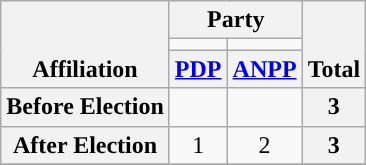<table class=wikitable style="text-align:center">
<tr style="vertical-align:bottom;">
<th rowspan=3>Affiliation</th>
<th colspan=2>Party</th>
<th rowspan=3>Total</th>
</tr>
<tr>
<td style="background-color:"></td>
<td style="background-color:"></td>
</tr>
<tr>
<th><a href='#'>PDP</a></th>
<th><a href='#'>ANPP</a></th>
</tr>
<tr>
<th>Before Election</th>
<td></td>
<td></td>
<th>3</th>
</tr>
<tr>
<th>After Election</th>
<td>1</td>
<td>2</td>
<th>3</th>
</tr>
<tr>
</tr>
</table>
